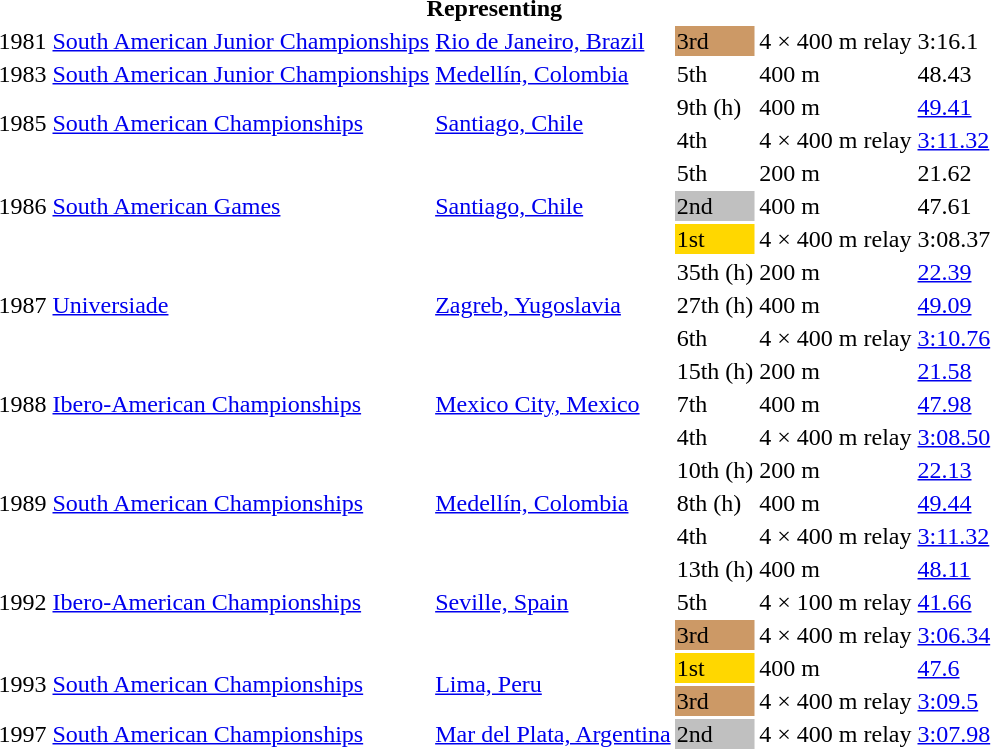<table>
<tr>
<th colspan="6">Representing </th>
</tr>
<tr>
<td>1981</td>
<td><a href='#'>South American Junior Championships</a></td>
<td><a href='#'>Rio de Janeiro, Brazil</a></td>
<td bgcolor=cc9966>3rd</td>
<td>4 × 400 m relay</td>
<td>3:16.1</td>
</tr>
<tr>
<td>1983</td>
<td><a href='#'>South American Junior Championships</a></td>
<td><a href='#'>Medellín, Colombia</a></td>
<td>5th</td>
<td>400 m</td>
<td>48.43</td>
</tr>
<tr>
<td rowspan=2>1985</td>
<td rowspan=2><a href='#'>South American Championships</a></td>
<td rowspan=2><a href='#'>Santiago, Chile</a></td>
<td>9th (h)</td>
<td>400 m</td>
<td><a href='#'>49.41</a></td>
</tr>
<tr>
<td>4th</td>
<td>4 × 400 m relay</td>
<td><a href='#'>3:11.32</a></td>
</tr>
<tr>
<td rowspan=3>1986</td>
<td rowspan=3><a href='#'>South American Games</a></td>
<td rowspan=3><a href='#'>Santiago, Chile</a></td>
<td>5th</td>
<td>200 m</td>
<td>21.62</td>
</tr>
<tr>
<td bgcolor=silver>2nd</td>
<td>400 m</td>
<td>47.61</td>
</tr>
<tr>
<td bgcolor=gold>1st</td>
<td>4 × 400 m relay</td>
<td>3:08.37</td>
</tr>
<tr>
<td rowspan=3>1987</td>
<td rowspan=3><a href='#'>Universiade</a></td>
<td rowspan=3><a href='#'>Zagreb, Yugoslavia</a></td>
<td>35th (h)</td>
<td>200 m</td>
<td><a href='#'>22.39</a></td>
</tr>
<tr>
<td>27th (h)</td>
<td>400 m</td>
<td><a href='#'>49.09</a></td>
</tr>
<tr>
<td>6th</td>
<td>4 × 400 m relay</td>
<td><a href='#'>3:10.76</a></td>
</tr>
<tr>
<td rowspan=3>1988</td>
<td rowspan=3><a href='#'>Ibero-American Championships</a></td>
<td rowspan=3><a href='#'>Mexico City, Mexico</a></td>
<td>15th (h)</td>
<td>200 m</td>
<td><a href='#'>21.58</a></td>
</tr>
<tr>
<td>7th</td>
<td>400 m</td>
<td><a href='#'>47.98</a></td>
</tr>
<tr>
<td>4th</td>
<td>4 × 400 m relay</td>
<td><a href='#'>3:08.50</a></td>
</tr>
<tr>
<td rowspan=3>1989</td>
<td rowspan=3><a href='#'>South American Championships</a></td>
<td rowspan=3><a href='#'>Medellín, Colombia</a></td>
<td>10th (h)</td>
<td>200 m</td>
<td><a href='#'>22.13</a></td>
</tr>
<tr>
<td>8th (h)</td>
<td>400 m</td>
<td><a href='#'>49.44</a></td>
</tr>
<tr>
<td>4th</td>
<td>4 × 400 m relay</td>
<td><a href='#'>3:11.32</a></td>
</tr>
<tr>
<td rowspan=3>1992</td>
<td rowspan=3><a href='#'>Ibero-American Championships</a></td>
<td rowspan=3><a href='#'>Seville, Spain</a></td>
<td>13th (h)</td>
<td>400 m</td>
<td><a href='#'>48.11</a></td>
</tr>
<tr>
<td>5th</td>
<td>4 × 100 m relay</td>
<td><a href='#'>41.66</a></td>
</tr>
<tr>
<td bgcolor=cc9966>3rd</td>
<td>4 × 400 m relay</td>
<td><a href='#'>3:06.34</a></td>
</tr>
<tr>
<td rowspan=2>1993</td>
<td rowspan=2><a href='#'>South American Championships</a></td>
<td rowspan=2><a href='#'>Lima, Peru</a></td>
<td bgcolor=gold>1st</td>
<td>400 m</td>
<td><a href='#'>47.6</a></td>
</tr>
<tr>
<td bgcolor=cc9966>3rd</td>
<td>4 × 400 m relay</td>
<td><a href='#'>3:09.5</a></td>
</tr>
<tr>
<td>1997</td>
<td><a href='#'>South American Championships</a></td>
<td><a href='#'>Mar del Plata, Argentina</a></td>
<td bgcolor=silver>2nd</td>
<td>4 × 400 m relay</td>
<td><a href='#'>3:07.98</a></td>
</tr>
</table>
